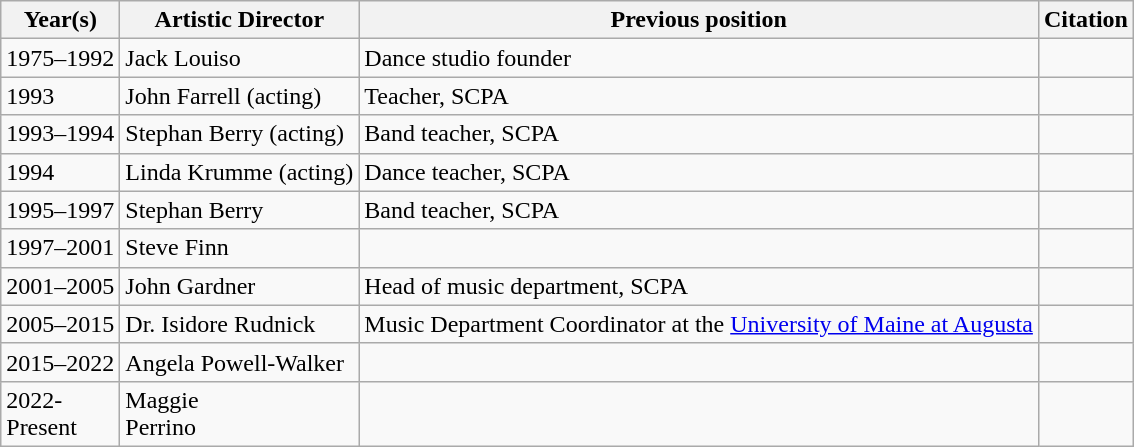<table class="wikitable" border="1">
<tr>
<th>Year(s)</th>
<th>Artistic Director</th>
<th>Previous position</th>
<th>Citation</th>
</tr>
<tr>
<td>1975–1992</td>
<td>Jack Louiso</td>
<td>Dance studio founder</td>
<td></td>
</tr>
<tr>
<td>1993</td>
<td>John Farrell (acting)</td>
<td>Teacher, SCPA</td>
<td></td>
</tr>
<tr>
<td>1993–1994</td>
<td>Stephan Berry (acting)</td>
<td>Band teacher, SCPA</td>
<td></td>
</tr>
<tr>
<td>1994</td>
<td>Linda Krumme (acting)</td>
<td>Dance teacher, SCPA</td>
<td></td>
</tr>
<tr>
<td>1995–1997</td>
<td>Stephan Berry</td>
<td>Band teacher, SCPA</td>
<td></td>
</tr>
<tr>
<td>1997–2001</td>
<td>Steve Finn</td>
<td></td>
<td></td>
</tr>
<tr>
<td>2001–2005</td>
<td>John Gardner</td>
<td>Head of music department, SCPA</td>
<td></td>
</tr>
<tr>
<td>2005–2015</td>
<td>Dr. Isidore Rudnick</td>
<td>Music Department Coordinator at the <a href='#'>University of Maine at Augusta</a></td>
<td></td>
</tr>
<tr>
<td>2015–2022</td>
<td>Angela Powell-Walker</td>
<td></td>
<td></td>
</tr>
<tr>
<td>2022-<br>Present</td>
<td>Maggie<br>Perrino</td>
<td></td>
<td></td>
</tr>
</table>
